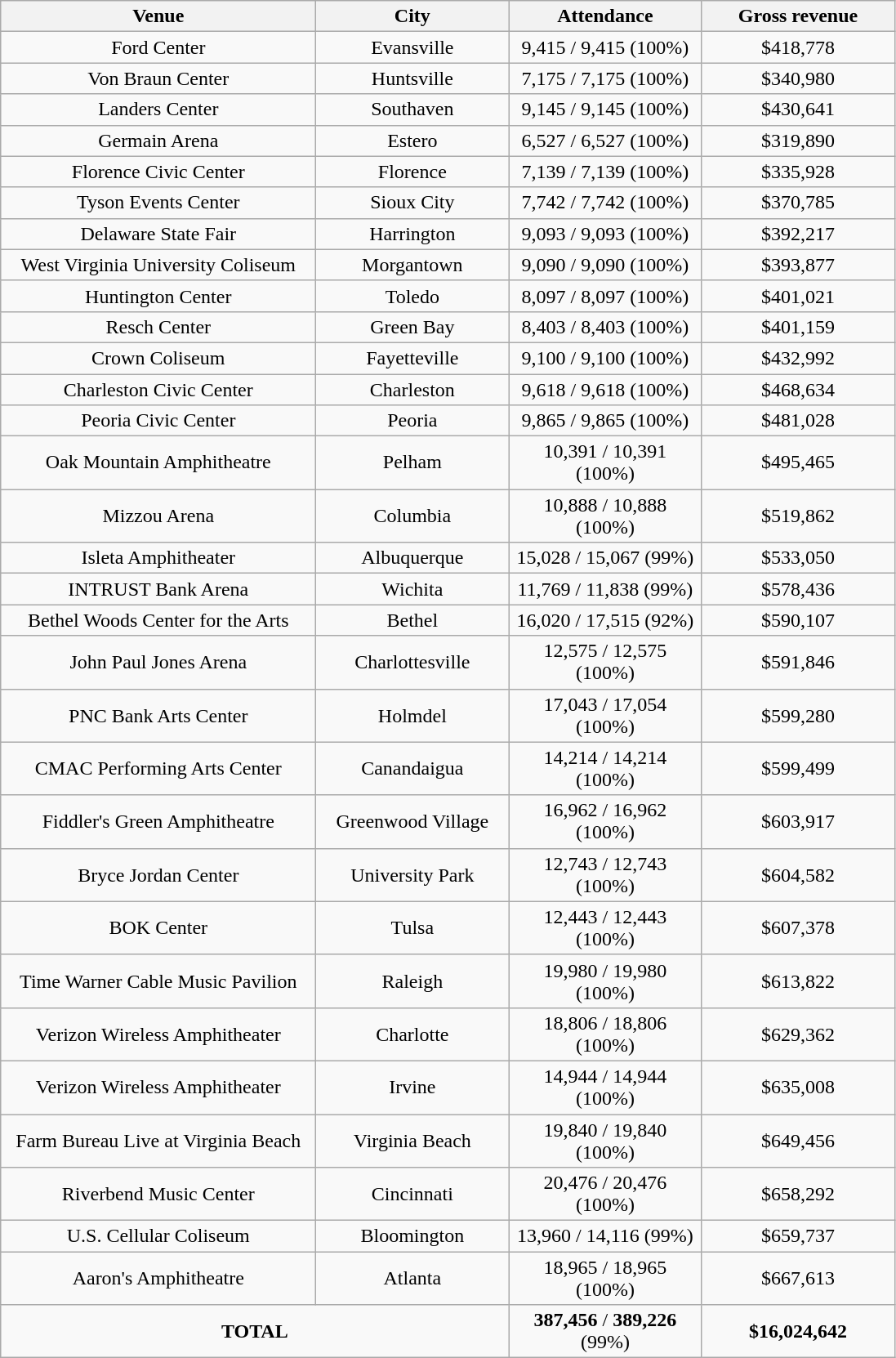<table class="wikitable" style="text-align:center">
<tr>
<th style="width:250px;">Venue</th>
<th style="width:150px;">City</th>
<th style="width:150px;">Attendance</th>
<th style="width:150px;">Gross revenue</th>
</tr>
<tr>
<td>Ford Center</td>
<td>Evansville</td>
<td>9,415 / 9,415 (100%)</td>
<td>$418,778</td>
</tr>
<tr>
<td>Von Braun Center</td>
<td>Huntsville</td>
<td>7,175 / 7,175 (100%)</td>
<td>$340,980</td>
</tr>
<tr>
<td>Landers Center</td>
<td>Southaven</td>
<td>9,145 / 9,145 (100%)</td>
<td>$430,641</td>
</tr>
<tr>
<td>Germain Arena</td>
<td>Estero</td>
<td>6,527 / 6,527 (100%)</td>
<td>$319,890</td>
</tr>
<tr>
<td>Florence Civic Center</td>
<td>Florence</td>
<td>7,139 / 7,139 (100%)</td>
<td>$335,928</td>
</tr>
<tr>
<td>Tyson Events Center</td>
<td>Sioux City</td>
<td>7,742 / 7,742 (100%)</td>
<td>$370,785</td>
</tr>
<tr>
<td>Delaware State Fair</td>
<td>Harrington</td>
<td>9,093 / 9,093 (100%)</td>
<td>$392,217</td>
</tr>
<tr>
<td>West Virginia University Coliseum</td>
<td>Morgantown</td>
<td>9,090 / 9,090 (100%)</td>
<td>$393,877</td>
</tr>
<tr>
<td>Huntington Center</td>
<td>Toledo</td>
<td>8,097 / 8,097 (100%)</td>
<td>$401,021</td>
</tr>
<tr>
<td>Resch Center</td>
<td>Green Bay</td>
<td>8,403 / 8,403 (100%)</td>
<td>$401,159</td>
</tr>
<tr>
<td>Crown Coliseum</td>
<td>Fayetteville</td>
<td>9,100 / 9,100 (100%)</td>
<td>$432,992</td>
</tr>
<tr>
<td>Charleston Civic Center</td>
<td>Charleston</td>
<td>9,618 / 9,618 (100%)</td>
<td>$468,634</td>
</tr>
<tr>
<td>Peoria Civic Center</td>
<td>Peoria</td>
<td>9,865 / 9,865 (100%)</td>
<td>$481,028</td>
</tr>
<tr>
<td>Oak Mountain Amphitheatre</td>
<td>Pelham</td>
<td>10,391 / 10,391 (100%)</td>
<td>$495,465</td>
</tr>
<tr>
<td>Mizzou Arena</td>
<td>Columbia</td>
<td>10,888 / 10,888 (100%)</td>
<td>$519,862</td>
</tr>
<tr>
<td>Isleta Amphitheater</td>
<td>Albuquerque</td>
<td>15,028 / 15,067 (99%)</td>
<td>$533,050</td>
</tr>
<tr>
<td>INTRUST Bank Arena</td>
<td>Wichita</td>
<td>11,769 / 11,838 (99%)</td>
<td>$578,436</td>
</tr>
<tr>
<td>Bethel Woods Center for the Arts</td>
<td>Bethel</td>
<td>16,020 / 17,515 (92%)</td>
<td>$590,107</td>
</tr>
<tr>
<td>John Paul Jones Arena</td>
<td>Charlottesville</td>
<td>12,575 / 12,575 (100%)</td>
<td>$591,846</td>
</tr>
<tr>
<td>PNC Bank Arts Center</td>
<td>Holmdel</td>
<td>17,043 / 17,054 (100%)</td>
<td>$599,280</td>
</tr>
<tr>
<td>CMAC Performing Arts Center</td>
<td>Canandaigua</td>
<td>14,214 / 14,214 (100%)</td>
<td>$599,499</td>
</tr>
<tr>
<td>Fiddler's Green Amphitheatre</td>
<td>Greenwood Village</td>
<td>16,962 / 16,962  (100%)</td>
<td>$603,917</td>
</tr>
<tr>
<td>Bryce Jordan Center</td>
<td>University Park</td>
<td>12,743 / 12,743 (100%)</td>
<td>$604,582</td>
</tr>
<tr>
<td>BOK Center</td>
<td>Tulsa</td>
<td>12,443 / 12,443 (100%)</td>
<td>$607,378</td>
</tr>
<tr>
<td>Time Warner Cable Music Pavilion</td>
<td>Raleigh</td>
<td>19,980 / 19,980 (100%)</td>
<td>$613,822</td>
</tr>
<tr>
<td>Verizon Wireless Amphitheater</td>
<td>Charlotte</td>
<td>18,806 / 18,806 (100%)</td>
<td>$629,362</td>
</tr>
<tr>
<td>Verizon Wireless Amphitheater</td>
<td>Irvine</td>
<td>14,944 / 14,944 (100%)</td>
<td>$635,008</td>
</tr>
<tr>
<td>Farm Bureau Live at Virginia Beach</td>
<td>Virginia Beach</td>
<td>19,840 / 19,840 (100%)</td>
<td>$649,456</td>
</tr>
<tr>
<td>Riverbend Music Center</td>
<td>Cincinnati</td>
<td>20,476 / 20,476 (100%)</td>
<td>$658,292</td>
</tr>
<tr>
<td>U.S. Cellular Coliseum</td>
<td>Bloomington</td>
<td>13,960 / 14,116 (99%)</td>
<td>$659,737</td>
</tr>
<tr>
<td>Aaron's Amphitheatre</td>
<td>Atlanta</td>
<td>18,965 / 18,965 (100%)</td>
<td>$667,613</td>
</tr>
<tr>
<td colspan="2"><strong>TOTAL</strong></td>
<td><strong>387,456</strong> / <strong>389,226</strong> (99%)</td>
<td><strong>$16,024,642</strong></td>
</tr>
</table>
